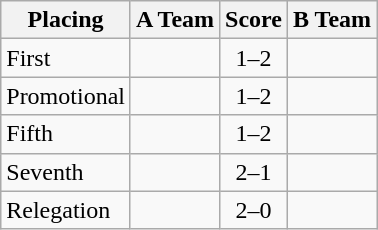<table class=wikitable style="border:1px solid #AAAAAA;">
<tr>
<th>Placing</th>
<th>A Team</th>
<th>Score</th>
<th>B Team</th>
</tr>
<tr>
<td>First</td>
<td></td>
<td align="center">1–2</td>
<td><strong></strong></td>
</tr>
<tr>
<td>Promotional</td>
<td></td>
<td align="center">1–2</td>
<td><strong></strong></td>
</tr>
<tr>
<td>Fifth</td>
<td></td>
<td align="center">1–2</td>
<td><strong></strong></td>
</tr>
<tr>
<td>Seventh</td>
<td><strong></strong></td>
<td align="center">2–1</td>
<td></td>
</tr>
<tr>
<td>Relegation</td>
<td><strong><em></em></strong></td>
<td align="center">2–0</td>
<td><em></em></td>
</tr>
</table>
